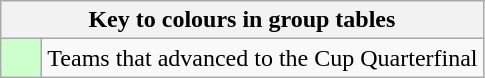<table class="wikitable" style="text-align: center;">
<tr>
<th colspan=2>Key to colours in group tables</th>
</tr>
<tr>
<td style="background:#cfc; width:20px;"></td>
<td align=left>Teams that advanced to the Cup Quarterfinal</td>
</tr>
</table>
